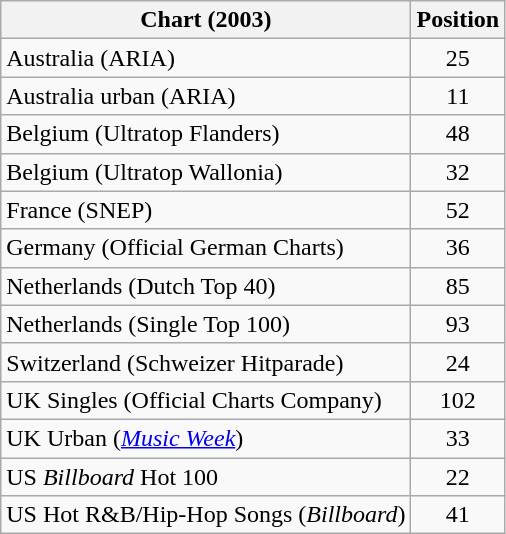<table class="wikitable sortable">
<tr>
<th>Chart (2003)</th>
<th>Position</th>
</tr>
<tr>
<td>Australia (ARIA)</td>
<td align="center">25</td>
</tr>
<tr>
<td>Australia urban (ARIA)</td>
<td align="center">11</td>
</tr>
<tr>
<td>Belgium (Ultratop Flanders)</td>
<td align="center">48</td>
</tr>
<tr>
<td>Belgium (Ultratop Wallonia)</td>
<td align="center">32</td>
</tr>
<tr>
<td>France (SNEP)</td>
<td align="center">52</td>
</tr>
<tr>
<td>Germany (Official German Charts)</td>
<td align="center">36</td>
</tr>
<tr>
<td>Netherlands (Dutch Top 40)</td>
<td align="center">85</td>
</tr>
<tr>
<td>Netherlands (Single Top 100)</td>
<td align="center">93</td>
</tr>
<tr>
<td>Switzerland (Schweizer Hitparade)</td>
<td align="center">24</td>
</tr>
<tr>
<td>UK Singles (Official Charts Company)</td>
<td align="center">102</td>
</tr>
<tr>
<td>UK Urban (<em><a href='#'>Music Week</a></em>)</td>
<td align="center">33</td>
</tr>
<tr>
<td>US <em>Billboard</em> Hot 100</td>
<td align="center">22</td>
</tr>
<tr>
<td>US Hot R&B/Hip-Hop Songs (<em>Billboard</em>)</td>
<td align="center">41</td>
</tr>
</table>
